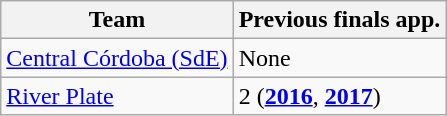<table class="wikitable">
<tr>
<th>Team</th>
<th>Previous finals app.</th>
</tr>
<tr>
<td><a href='#'>Central Córdoba (SdE)</a></td>
<td>None</td>
</tr>
<tr>
<td><a href='#'>River Plate</a></td>
<td>2 (<strong><a href='#'>2016</a></strong>, <strong><a href='#'>2017</a></strong>)</td>
</tr>
</table>
